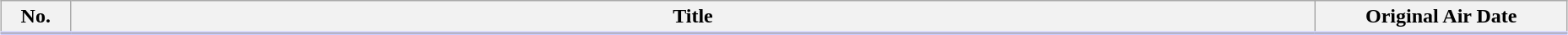<table class="wikitable" style="width:98%; margin:auto; background:#FFF;">
<tr style="border-bottom: 3px solid #CCF">
<th style="width:3em;">No.</th>
<th>Title</th>
<th style="width:12em;">Original Air Date</th>
</tr>
<tr>
</tr>
</table>
